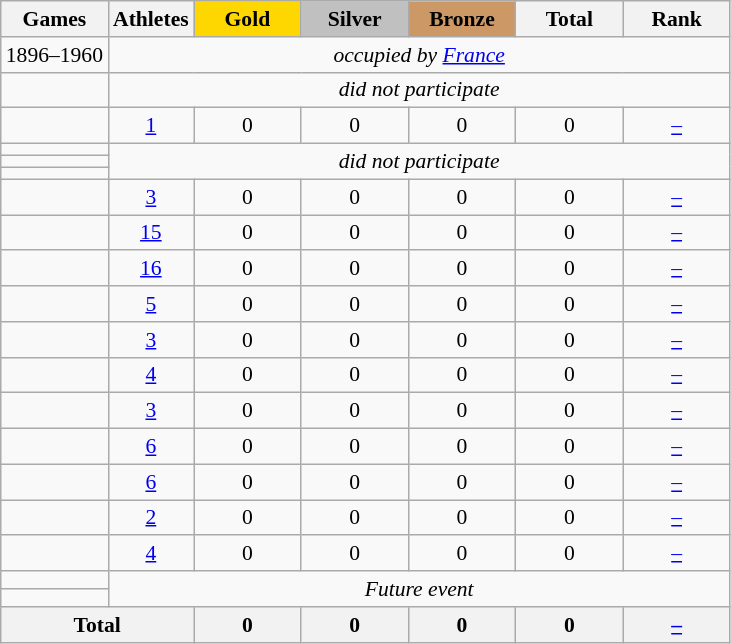<table class="wikitable" style="text-align:center; font-size:90%;">
<tr>
<th>Games</th>
<th>Athletes</th>
<td style="background:gold; width:4.5em; font-weight:bold;">Gold</td>
<td style="background:silver; width:4.5em; font-weight:bold;">Silver</td>
<td style="background:#cc9966; width:4.5em; font-weight:bold;">Bronze</td>
<th style="width:4.5em; font-weight:bold;">Total</th>
<th style="width:4.5em; font-weight:bold;">Rank</th>
</tr>
<tr>
<td align=left>1896–1960</td>
<td colspan=6><em>occupied by  <a href='#'>France</a></em></td>
</tr>
<tr>
<td align=left></td>
<td colspan=6;><em>did not participate</em></td>
</tr>
<tr>
<td align=left></td>
<td><a href='#'>1</a></td>
<td>0</td>
<td>0</td>
<td>0</td>
<td>0</td>
<td><a href='#'>–</a></td>
</tr>
<tr>
<td align=left></td>
<td colspan=6; rowspan=3><em>did not participate</em></td>
</tr>
<tr>
<td align=left></td>
</tr>
<tr>
<td align=left></td>
</tr>
<tr>
<td align=left></td>
<td><a href='#'>3</a></td>
<td>0</td>
<td>0</td>
<td>0</td>
<td>0</td>
<td><a href='#'>–</a></td>
</tr>
<tr>
<td align=left></td>
<td><a href='#'>15</a></td>
<td>0</td>
<td>0</td>
<td>0</td>
<td>0</td>
<td><a href='#'>–</a></td>
</tr>
<tr>
<td align=left></td>
<td><a href='#'>16</a></td>
<td>0</td>
<td>0</td>
<td>0</td>
<td>0</td>
<td><a href='#'>–</a></td>
</tr>
<tr>
<td align=left></td>
<td><a href='#'>5</a></td>
<td>0</td>
<td>0</td>
<td>0</td>
<td>0</td>
<td><a href='#'>–</a></td>
</tr>
<tr>
<td align=left></td>
<td><a href='#'>3</a></td>
<td>0</td>
<td>0</td>
<td>0</td>
<td>0</td>
<td><a href='#'>–</a></td>
</tr>
<tr>
<td align=left></td>
<td><a href='#'>4</a></td>
<td>0</td>
<td>0</td>
<td>0</td>
<td>0</td>
<td><a href='#'>–</a></td>
</tr>
<tr>
<td align=left></td>
<td><a href='#'>3</a></td>
<td>0</td>
<td>0</td>
<td>0</td>
<td>0</td>
<td><a href='#'>–</a></td>
</tr>
<tr>
<td align=left></td>
<td><a href='#'>6</a></td>
<td>0</td>
<td>0</td>
<td>0</td>
<td>0</td>
<td><a href='#'>–</a></td>
</tr>
<tr>
<td align=left></td>
<td><a href='#'>6</a></td>
<td>0</td>
<td>0</td>
<td>0</td>
<td>0</td>
<td><a href='#'>–</a></td>
</tr>
<tr>
<td align=left></td>
<td><a href='#'>2</a></td>
<td>0</td>
<td>0</td>
<td>0</td>
<td>0</td>
<td><a href='#'>–</a></td>
</tr>
<tr>
<td align=left></td>
<td><a href='#'>4</a></td>
<td>0</td>
<td>0</td>
<td>0</td>
<td>0</td>
<td><a href='#'>–</a></td>
</tr>
<tr>
<td align=left></td>
<td colspan=6; rowspan=2><em>Future event</em></td>
</tr>
<tr>
<td align=left></td>
</tr>
<tr>
<th colspan=2>Total</th>
<th>0</th>
<th>0</th>
<th>0</th>
<th>0</th>
<th><a href='#'>–</a></th>
</tr>
</table>
